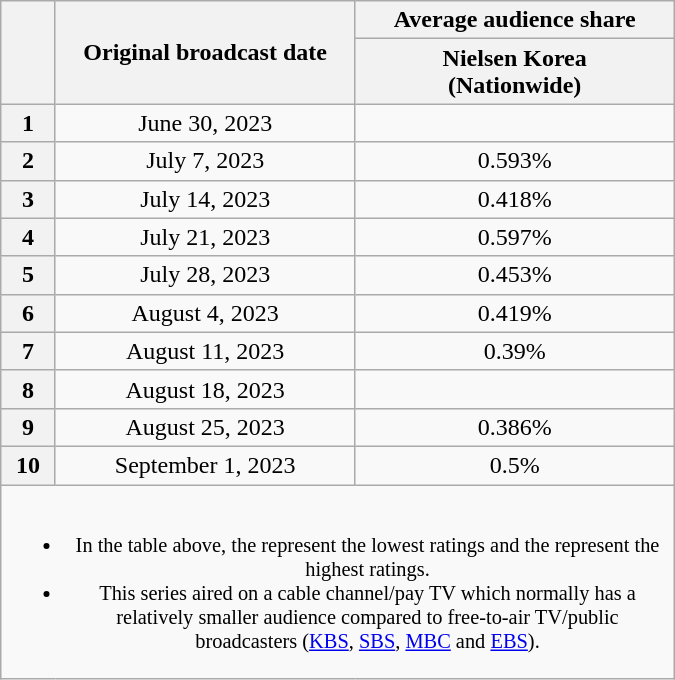<table class=wikitable style="text-align:center; width:450px">
<tr>
<th scope="col" rowspan="2"></th>
<th scope="col" rowspan="2">Original broadcast date</th>
<th scope="col">Average audience share</th>
</tr>
<tr>
<th scope="col">Nielsen Korea<br>(Nationwide)</th>
</tr>
<tr>
<th scope="row">1</th>
<td>June 30, 2023</td>
<td> </td>
</tr>
<tr>
<th scope="row">2</th>
<td>July 7, 2023</td>
<td>0.593% </td>
</tr>
<tr>
<th scope="row">3</th>
<td>July 14, 2023</td>
<td>0.418% </td>
</tr>
<tr>
<th scope="row">4</th>
<td>July 21, 2023</td>
<td>0.597% </td>
</tr>
<tr>
<th scope="row">5</th>
<td>July 28, 2023</td>
<td>0.453% </td>
</tr>
<tr>
<th scope="row">6</th>
<td>August 4, 2023</td>
<td>0.419% </td>
</tr>
<tr>
<th scope="row">7</th>
<td>August 11, 2023</td>
<td>0.39% </td>
</tr>
<tr>
<th scope="row">8</th>
<td>August 18, 2023</td>
<td> </td>
</tr>
<tr>
<th scope="row">9</th>
<td>August 25, 2023</td>
<td>0.386% </td>
</tr>
<tr>
<th scope="row">10</th>
<td>September 1, 2023</td>
<td>0.5%</td>
</tr>
<tr>
<td colspan="3" style="font-size:85%"><br><ul><li>In the table above, the <strong></strong> represent the lowest ratings and the <strong></strong> represent the highest ratings.</li><li>This series aired on a cable channel/pay TV which normally has a relatively smaller audience compared to free-to-air TV/public broadcasters (<a href='#'>KBS</a>, <a href='#'>SBS</a>, <a href='#'>MBC</a> and <a href='#'>EBS</a>).</li></ul></td>
</tr>
</table>
